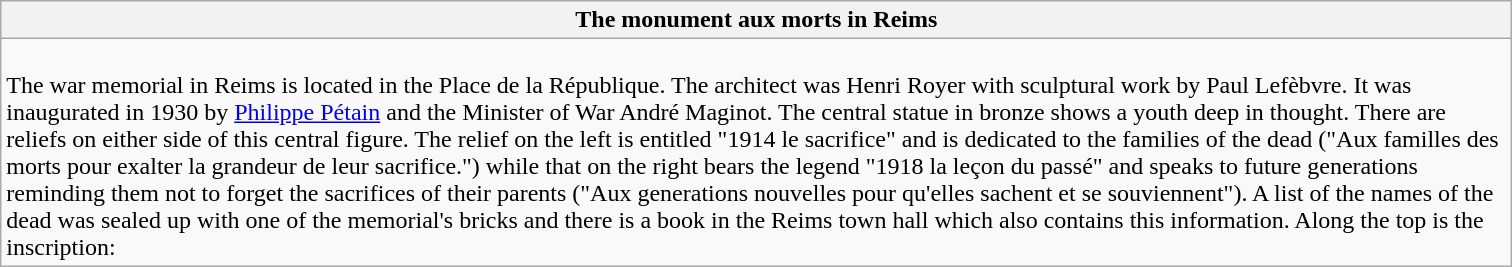<table class="wikitable sortable">
<tr>
<th scope="col" style="width:1000px;">The monument aux morts in Reims</th>
</tr>
<tr>
<td><br>The war memorial in Reims is located in the Place de la République.  The architect was Henri Royer with sculptural work by Paul Lefèbvre.  It was inaugurated in 1930 by <a href='#'>Philippe Pétain</a> and the Minister of War André Maginot. The central statue in bronze shows a youth deep in thought. 
There are reliefs on either side of this central figure. The relief on the left is entitled "1914 le sacrifice" and is dedicated to the families of the dead ("Aux familles des morts pour exalter la grandeur de leur sacrifice.") while that on the right bears the legend "1918 la leçon du passé" and speaks to future generations reminding them not to forget the sacrifices of their parents ("Aux generations nouvelles pour qu'elles sachent et se souviennent"). A list of the names of the dead was sealed up with one of the memorial's bricks and there is a book in the Reims town hall which also contains this information.
Along the top is the inscription: 
</td>
</tr>
</table>
